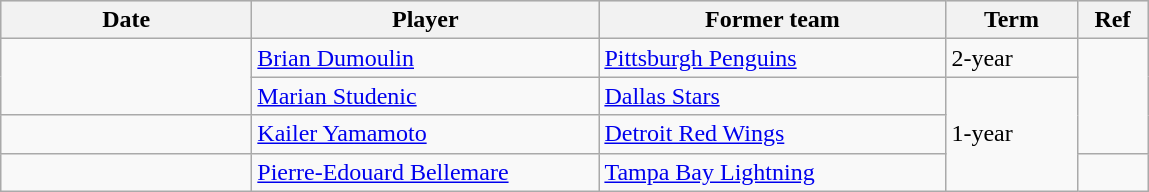<table class="wikitable">
<tr style="background:#ddd; text-align:center;">
<th style="width: 10em;">Date</th>
<th style="width: 14em;">Player</th>
<th style="width: 14em;">Former team</th>
<th style="width: 5em;">Term</th>
<th style="width: 2.5em;">Ref</th>
</tr>
<tr>
<td rowspan=2></td>
<td><a href='#'>Brian Dumoulin</a></td>
<td><a href='#'>Pittsburgh Penguins</a></td>
<td>2-year</td>
<td rowspan=3></td>
</tr>
<tr>
<td><a href='#'>Marian Studenic</a></td>
<td><a href='#'>Dallas Stars</a></td>
<td rowspan=3>1-year</td>
</tr>
<tr>
<td></td>
<td><a href='#'>Kailer Yamamoto</a></td>
<td><a href='#'>Detroit Red Wings</a></td>
</tr>
<tr>
<td></td>
<td><a href='#'>Pierre-Edouard Bellemare</a></td>
<td><a href='#'>Tampa Bay Lightning</a></td>
<td></td>
</tr>
</table>
